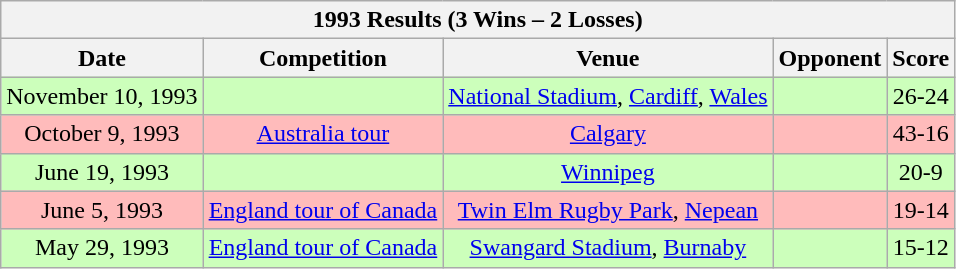<table class="wikitable sortable">
<tr>
<th colspan="5"><strong>1993 Results (3 Wins – 2 Losses)</strong></th>
</tr>
<tr>
<th>Date</th>
<th>Competition</th>
<th>Venue</th>
<th>Opponent</th>
<th>Score</th>
</tr>
<tr style="background:#cfb;">
<td align=center>November 10, 1993</td>
<td align=center></td>
<td align=center><a href='#'>National Stadium</a>, <a href='#'>Cardiff</a>, <a href='#'>Wales</a></td>
<td></td>
<td align=center>26-24</td>
</tr>
<tr style="background:#fbb;">
<td align=center>October 9, 1993</td>
<td align=center><a href='#'>Australia tour</a></td>
<td align=center><a href='#'>Calgary</a></td>
<td></td>
<td align=center>43-16</td>
</tr>
<tr style="background:#cfb;">
<td align=center>June 19, 1993</td>
<td align=center></td>
<td align=center><a href='#'>Winnipeg</a></td>
<td></td>
<td align=center>20-9</td>
</tr>
<tr style="background:#fbb;">
<td align=center>June 5, 1993</td>
<td align=center><a href='#'>England tour of Canada</a></td>
<td align=center><a href='#'>Twin Elm Rugby Park</a>, <a href='#'>Nepean</a></td>
<td></td>
<td align=center>19-14</td>
</tr>
<tr style="background:#cfb;">
<td align=center>May 29, 1993</td>
<td align=center><a href='#'>England tour of Canada</a></td>
<td align=center><a href='#'>Swangard Stadium</a>, <a href='#'>Burnaby</a></td>
<td></td>
<td align=center>15-12</td>
</tr>
</table>
